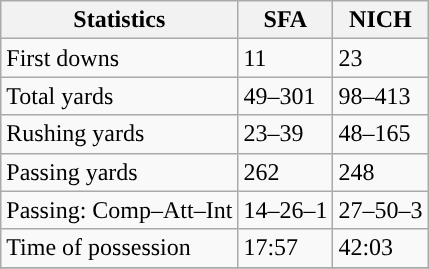<table class="wikitable" style="float: left;">
<tr>
<th>Statistics</th>
<th>SFA</th>
<th>NICH</th>
</tr>
<tr>
<td>First downs</td>
<td>11</td>
<td>23</td>
</tr>
<tr>
<td>Total yards</td>
<td>49–301</td>
<td>98–413</td>
</tr>
<tr>
<td>Rushing yards</td>
<td>23–39</td>
<td>48–165</td>
</tr>
<tr>
<td>Passing yards</td>
<td>262</td>
<td>248</td>
</tr>
<tr>
<td>Passing: Comp–Att–Int</td>
<td>14–26–1</td>
<td>27–50–3</td>
</tr>
<tr>
<td>Time of possession</td>
<td>17:57</td>
<td>42:03</td>
</tr>
<tr>
</tr>
</table>
